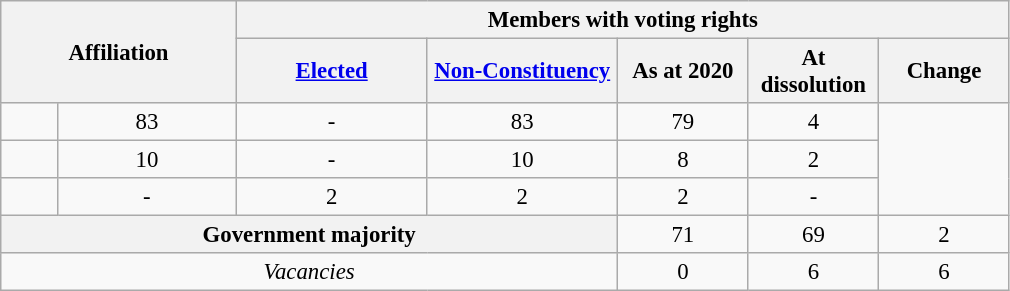<table class=wikitable style="font-size:95%; text-align:center;">
<tr>
<th colspan="2" rowspan="2" class=unsortable style="text-align: center; vertical-align: middle; width: 150px;">Affiliation</th>
<th colspan="5" style="vertical-align: top;">Members with voting rights</th>
</tr>
<tr>
<th style="width: 120px;"><a href='#'>Elected</a></th>
<th style="width: 120px;"><a href='#'>Non-Constituency</a></th>
<th style="width: 80px;">As at 2020</th>
<th style="width: 80px;">At dissolution</th>
<th style="width: 80px;">Change</th>
</tr>
<tr>
<td></td>
<td>83</td>
<td>-</td>
<td>83</td>
<td>79</td>
<td> 4</td>
</tr>
<tr>
<td></td>
<td>10</td>
<td>-</td>
<td>10</td>
<td>8</td>
<td> 2</td>
</tr>
<tr>
<td></td>
<td>-</td>
<td>2</td>
<td>2</td>
<td>2</td>
<td>-</td>
</tr>
<tr>
<th colspan="4">Government majority</th>
<td>71</td>
<td>69</td>
<td> 2</td>
</tr>
<tr>
<td colspan="4"><em>Vacancies</em></td>
<td>0</td>
<td>6</td>
<td> 6</td>
</tr>
</table>
